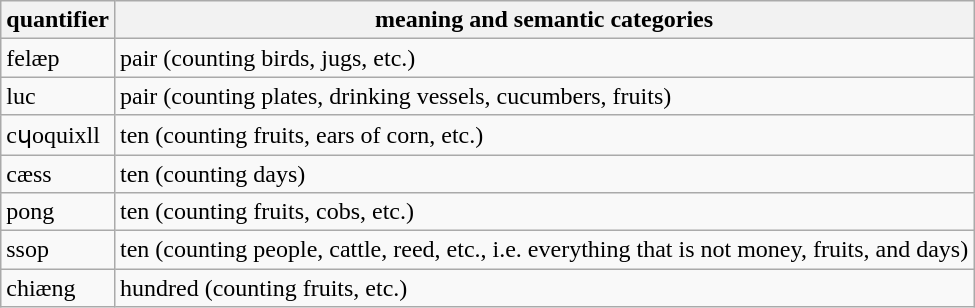<table class="wikitable sortable">
<tr>
<th>quantifier</th>
<th>meaning and semantic categories</th>
</tr>
<tr>
<td>felæp</td>
<td>pair (counting birds, jugs, etc.)</td>
</tr>
<tr>
<td>luc</td>
<td>pair (counting plates, drinking vessels, cucumbers, fruits)</td>
</tr>
<tr>
<td>cɥoquixll</td>
<td>ten (counting fruits, ears of corn, etc.)</td>
</tr>
<tr>
<td>cæss</td>
<td>ten (counting days)</td>
</tr>
<tr>
<td>pong</td>
<td>ten (counting fruits, cobs, etc.)</td>
</tr>
<tr>
<td>ssop</td>
<td>ten (counting people, cattle, reed, etc., i.e. everything that is not money, fruits, and days)</td>
</tr>
<tr>
<td>chiæng</td>
<td>hundred (counting fruits, etc.)</td>
</tr>
</table>
